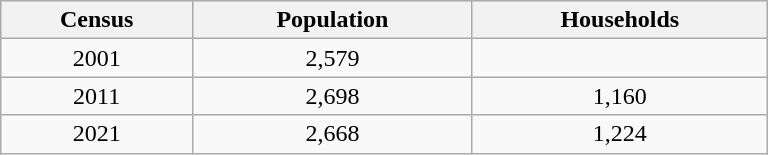<table class="wikitable" style="width:32em; text-align:center;">
<tr>
<th scope=col>Census</th>
<th scope=col>Population</th>
<th scope=col>Households</th>
</tr>
<tr>
<td>2001</td>
<td>2,579</td>
<td></td>
</tr>
<tr>
<td>2011</td>
<td>2,698</td>
<td>1,160</td>
</tr>
<tr>
<td>2021</td>
<td>2,668</td>
<td>1,224</td>
</tr>
</table>
